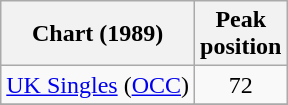<table class="wikitable sortable">
<tr>
<th>Chart (1989)</th>
<th>Peak<br>position</th>
</tr>
<tr>
<td><a href='#'>UK Singles</a> (<a href='#'>OCC</a>)</td>
<td align="center">72</td>
</tr>
<tr>
</tr>
</table>
